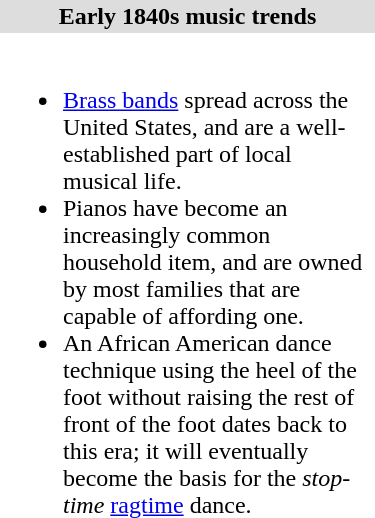<table align="right" border="0" cellpadding="2" width=250 cellspacing="0" style="margin-left:0.5em;" class="toccolours">
<tr>
<th style="background:#ddd;">Early 1840s music trends</th>
</tr>
<tr>
<td><br><ul><li><a href='#'>Brass bands</a> spread across the United States, and are a well-established part of local musical life.</li><li>Pianos have become an increasingly common household item, and are owned by most families that are capable of affording one.</li><li>An African American dance technique using the heel of the foot without raising the rest of front of the foot dates back to this era; it will eventually become the basis for the <em>stop-time</em> <a href='#'>ragtime</a> dance.</li></ul></td>
</tr>
</table>
